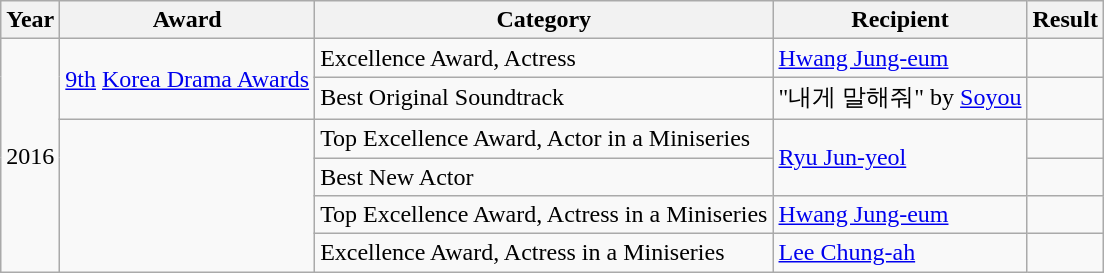<table class="wikitable">
<tr>
<th>Year</th>
<th>Award</th>
<th>Category</th>
<th>Recipient</th>
<th>Result</th>
</tr>
<tr>
<td rowspan=6>2016</td>
<td rowspan=2><a href='#'>9th</a> <a href='#'>Korea Drama Awards</a></td>
<td>Excellence Award, Actress</td>
<td><a href='#'>Hwang Jung-eum</a></td>
<td></td>
</tr>
<tr>
<td>Best Original Soundtrack</td>
<td>"내게 말해줘" by <a href='#'>Soyou</a></td>
<td></td>
</tr>
<tr>
<td rowspan=4></td>
<td>Top Excellence Award, Actor in a Miniseries</td>
<td rowspan=2><a href='#'>Ryu Jun-yeol</a></td>
<td></td>
</tr>
<tr>
<td>Best New Actor</td>
<td></td>
</tr>
<tr>
<td>Top Excellence Award, Actress in a Miniseries</td>
<td><a href='#'>Hwang Jung-eum</a></td>
<td></td>
</tr>
<tr>
<td>Excellence Award, Actress in a Miniseries</td>
<td><a href='#'>Lee Chung-ah</a></td>
<td></td>
</tr>
</table>
